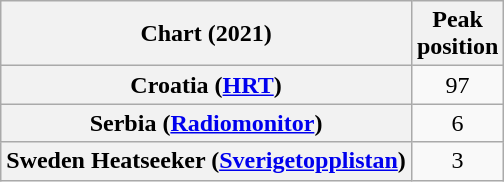<table class="wikitable sortable plainrowheaders" style="text-align:center;">
<tr>
<th>Chart (2021)</th>
<th>Peak<br>position</th>
</tr>
<tr>
<th scope="row">Croatia (<a href='#'>HRT</a>)</th>
<td>97</td>
</tr>
<tr>
<th scope="row">Serbia (<a href='#'>Radiomonitor</a>)</th>
<td>6</td>
</tr>
<tr>
<th scope="row">Sweden Heatseeker (<a href='#'>Sverigetopplistan</a>)</th>
<td>3</td>
</tr>
</table>
